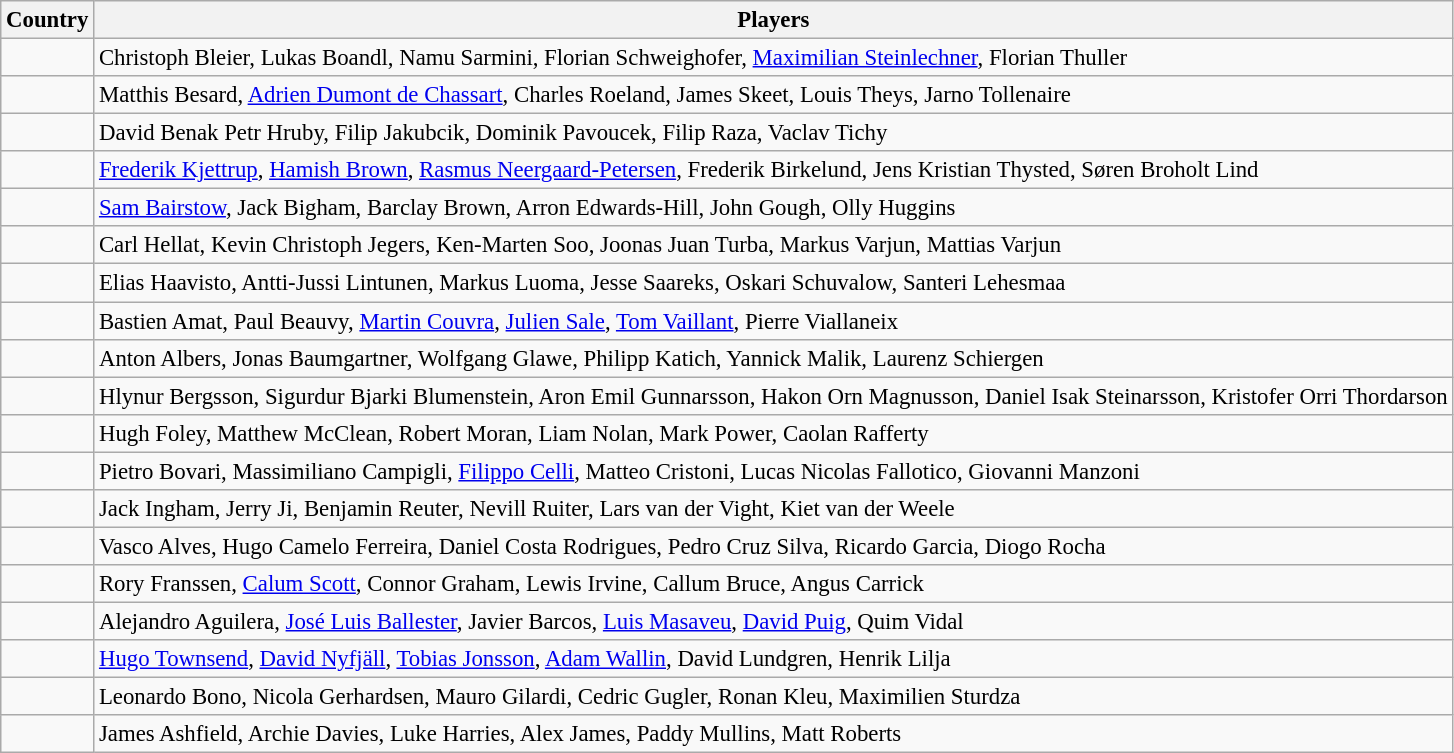<table class="wikitable" style="font-size:95%;">
<tr>
<th>Country</th>
<th>Players</th>
</tr>
<tr>
<td></td>
<td>Christoph Bleier, Lukas Boandl, Namu Sarmini, Florian Schweighofer, <a href='#'>Maximilian Steinlechner</a>, Florian Thuller</td>
</tr>
<tr>
<td></td>
<td>Matthis Besard, <a href='#'>Adrien Dumont de Chassart</a>, Charles Roeland, James Skeet, Louis Theys, Jarno Tollenaire</td>
</tr>
<tr>
<td></td>
<td>David Benak Petr Hruby, Filip Jakubcik, Dominik Pavoucek, Filip Raza, Vaclav Tichy</td>
</tr>
<tr>
<td></td>
<td><a href='#'>Frederik Kjettrup</a>, <a href='#'>Hamish Brown</a>, <a href='#'>Rasmus Neergaard-Petersen</a>, Frederik Birkelund, Jens Kristian Thysted, Søren Broholt Lind</td>
</tr>
<tr>
<td></td>
<td><a href='#'>Sam Bairstow</a>, Jack Bigham, Barclay Brown, Arron Edwards-Hill, John Gough, Olly Huggins</td>
</tr>
<tr>
<td></td>
<td>Carl Hellat, Kevin Christoph Jegers, Ken-Marten Soo, Joonas Juan Turba, Markus Varjun, Mattias Varjun</td>
</tr>
<tr>
<td></td>
<td>Elias Haavisto, Antti-Jussi Lintunen, Markus Luoma, Jesse Saareks, Oskari Schuvalow, Santeri Lehesmaa</td>
</tr>
<tr>
<td></td>
<td>Bastien Amat, Paul Beauvy, <a href='#'>Martin Couvra</a>, <a href='#'>Julien Sale</a>, <a href='#'>Tom Vaillant</a>, Pierre Viallaneix</td>
</tr>
<tr>
<td></td>
<td>Anton Albers, Jonas Baumgartner, Wolfgang Glawe, Philipp Katich, Yannick Malik, Laurenz Schiergen</td>
</tr>
<tr>
<td></td>
<td>Hlynur Bergsson, Sigurdur Bjarki Blumenstein, Aron Emil Gunnarsson, Hakon Orn Magnusson, Daniel Isak Steinarsson, Kristofer Orri Thordarson</td>
</tr>
<tr>
<td></td>
<td>Hugh Foley, Matthew McClean, Robert Moran, Liam Nolan, Mark Power, Caolan Rafferty</td>
</tr>
<tr>
<td></td>
<td>Pietro Bovari, Massimiliano Campigli, <a href='#'>Filippo Celli</a>, Matteo Cristoni, Lucas Nicolas Fallotico, Giovanni Manzoni</td>
</tr>
<tr>
<td></td>
<td>Jack Ingham, Jerry Ji, Benjamin Reuter, Nevill Ruiter, Lars van der Vight, Kiet van der Weele</td>
</tr>
<tr>
<td></td>
<td>Vasco Alves, Hugo Camelo Ferreira, Daniel Costa Rodrigues, Pedro Cruz Silva, Ricardo Garcia, Diogo Rocha</td>
</tr>
<tr>
<td></td>
<td>Rory Franssen, <a href='#'>Calum Scott</a>, Connor Graham, Lewis Irvine, Callum Bruce, Angus Carrick</td>
</tr>
<tr>
<td></td>
<td>Alejandro Aguilera, <a href='#'>José Luis Ballester</a>, Javier Barcos, <a href='#'>Luis Masaveu</a>, <a href='#'>David Puig</a>, Quim Vidal</td>
</tr>
<tr>
<td></td>
<td><a href='#'>Hugo Townsend</a>, <a href='#'>David Nyfjäll</a>, <a href='#'>Tobias Jonsson</a>, <a href='#'>Adam Wallin</a>, David Lundgren, Henrik Lilja</td>
</tr>
<tr>
<td></td>
<td>Leonardo Bono, Nicola Gerhardsen, Mauro Gilardi, Cedric Gugler, Ronan Kleu, Maximilien Sturdza</td>
</tr>
<tr>
<td></td>
<td>James Ashfield, Archie Davies, Luke Harries, Alex James, Paddy Mullins, Matt Roberts</td>
</tr>
</table>
